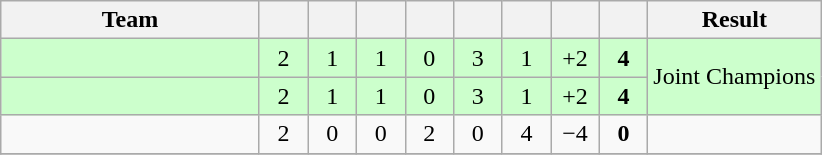<table class="wikitable" style="text-align:center;">
<tr>
<th width=165>Team</th>
<th width=25></th>
<th width=25></th>
<th width=25></th>
<th width=25></th>
<th width=25></th>
<th width=25></th>
<th width=25></th>
<th width=25></th>
<th>Result</th>
</tr>
<tr bgcolor="#ccffcc">
<td style="text-align:left;"></td>
<td>2</td>
<td>1</td>
<td>1</td>
<td>0</td>
<td>3</td>
<td>1</td>
<td>+2</td>
<td><strong>4</strong></td>
<td rowspan="2">Joint Champions</td>
</tr>
<tr bgcolor="#ccffcc">
<td style="text-align:left;"></td>
<td>2</td>
<td>1</td>
<td>1</td>
<td>0</td>
<td>3</td>
<td>1</td>
<td>+2</td>
<td><strong>4</strong></td>
</tr>
<tr>
<td style="text-align:left;"></td>
<td>2</td>
<td>0</td>
<td>0</td>
<td>2</td>
<td>0</td>
<td>4</td>
<td>−4</td>
<td><strong>0</strong></td>
<td></td>
</tr>
<tr>
</tr>
</table>
